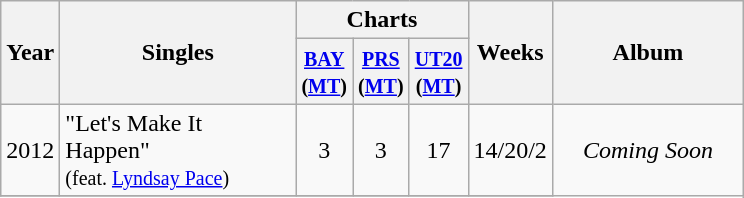<table class="wikitable">
<tr>
<th align="center" rowspan="2" width="10">Year</th>
<th align="center" rowspan="2" width="150">Singles</th>
<th align="center" colspan="3">Charts</th>
<th align="center" rowspan="2" width="15">Weeks</th>
<th align="center" rowspan="2" width="120">Album</th>
</tr>
<tr>
<th width="20"><small><a href='#'>BAY</a></small><br><small>(<a href='#'>MT</a>)</small></th>
<th width="20"><small><a href='#'>PRS</a></small><br><small>(<a href='#'>MT</a>)</small></th>
<th width="20"><small><a href='#'>UT20</a></small><br><small>(<a href='#'>MT</a>)</small></th>
</tr>
<tr>
<td align="center">2012</td>
<td>"Let's Make It Happen" <br><small>(feat. <a href='#'>Lyndsay Pace</a>)</small></td>
<td align="center">3</td>
<td align="center">3</td>
<td align="center">17</td>
<td align="center">14/20/2</td>
<td align="center" rowspan="3"><em>Coming Soon</em></td>
</tr>
<tr>
</tr>
</table>
